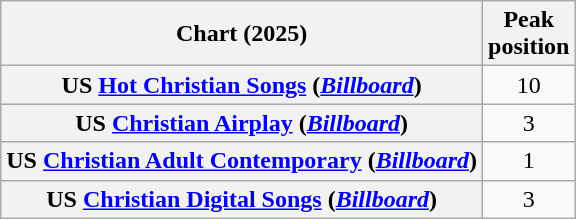<table class="wikitable sortable plainrowheaders" style="text-align:center">
<tr>
<th scope="col">Chart (2025)</th>
<th scope="col">Peak<br>position</th>
</tr>
<tr>
<th scope="row">US <a href='#'>Hot Christian Songs</a> (<em><a href='#'>Billboard</a></em>)</th>
<td>10</td>
</tr>
<tr>
<th scope="row">US <a href='#'>Christian Airplay</a> (<em><a href='#'>Billboard</a></em>)</th>
<td>3</td>
</tr>
<tr>
<th scope="row">US <a href='#'>Christian Adult Contemporary</a> (<em><a href='#'>Billboard</a></em>)</th>
<td>1</td>
</tr>
<tr>
<th scope="row">US <a href='#'>Christian Digital Songs</a> (<em><a href='#'>Billboard</a></em>)</th>
<td>3</td>
</tr>
</table>
